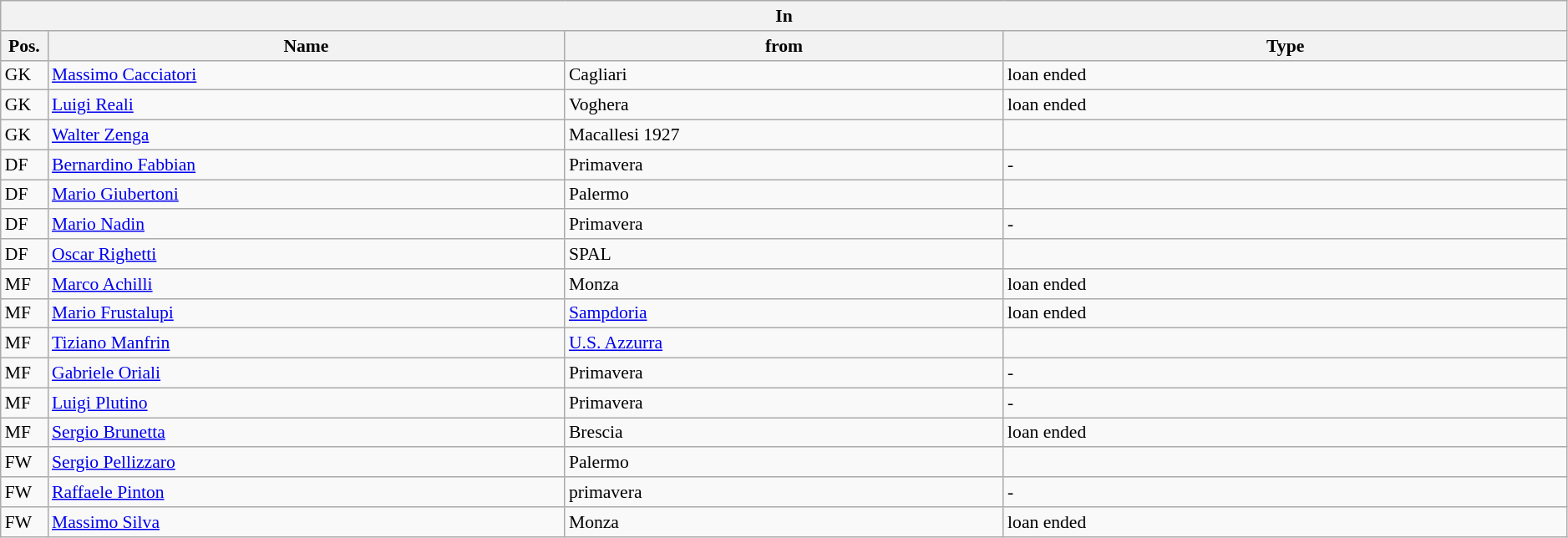<table class="wikitable" style="font-size:90%;width:99%;">
<tr>
<th colspan="4">In</th>
</tr>
<tr>
<th width=3%>Pos.</th>
<th width=33%>Name</th>
<th width=28%>from</th>
<th width=36%>Type</th>
</tr>
<tr>
<td>GK</td>
<td><a href='#'>Massimo Cacciatori</a></td>
<td>Cagliari</td>
<td>loan ended</td>
</tr>
<tr>
<td>GK</td>
<td><a href='#'>Luigi Reali</a></td>
<td>Voghera</td>
<td>loan ended</td>
</tr>
<tr>
<td>GK</td>
<td><a href='#'>Walter Zenga</a></td>
<td>Macallesi 1927</td>
<td></td>
</tr>
<tr>
<td>DF</td>
<td><a href='#'>Bernardino Fabbian</a></td>
<td>Primavera</td>
<td>-</td>
</tr>
<tr>
<td>DF</td>
<td><a href='#'>Mario Giubertoni</a></td>
<td>Palermo</td>
<td></td>
</tr>
<tr>
<td>DF</td>
<td><a href='#'>Mario Nadin</a></td>
<td>Primavera</td>
<td>-</td>
</tr>
<tr>
<td>DF</td>
<td><a href='#'>Oscar Righetti</a></td>
<td>SPAL</td>
<td></td>
</tr>
<tr>
<td>MF</td>
<td><a href='#'>Marco Achilli</a></td>
<td>Monza</td>
<td>loan ended</td>
</tr>
<tr>
<td>MF</td>
<td><a href='#'>Mario Frustalupi</a></td>
<td><a href='#'>Sampdoria</a></td>
<td>loan ended</td>
</tr>
<tr>
<td>MF</td>
<td><a href='#'>Tiziano Manfrin</a></td>
<td><a href='#'>U.S. Azzurra</a></td>
<td></td>
</tr>
<tr>
<td>MF</td>
<td><a href='#'>Gabriele Oriali</a></td>
<td>Primavera</td>
<td>-</td>
</tr>
<tr>
<td>MF</td>
<td><a href='#'>Luigi Plutino</a></td>
<td>Primavera</td>
<td>-</td>
</tr>
<tr>
<td>MF</td>
<td><a href='#'>Sergio Brunetta</a></td>
<td>Brescia</td>
<td>loan ended</td>
</tr>
<tr>
<td>FW</td>
<td><a href='#'>Sergio Pellizzaro</a></td>
<td>Palermo</td>
<td></td>
</tr>
<tr>
<td>FW</td>
<td><a href='#'>Raffaele Pinton</a></td>
<td>primavera</td>
<td>-</td>
</tr>
<tr>
<td>FW</td>
<td><a href='#'>Massimo Silva</a></td>
<td>Monza</td>
<td>loan ended</td>
</tr>
</table>
